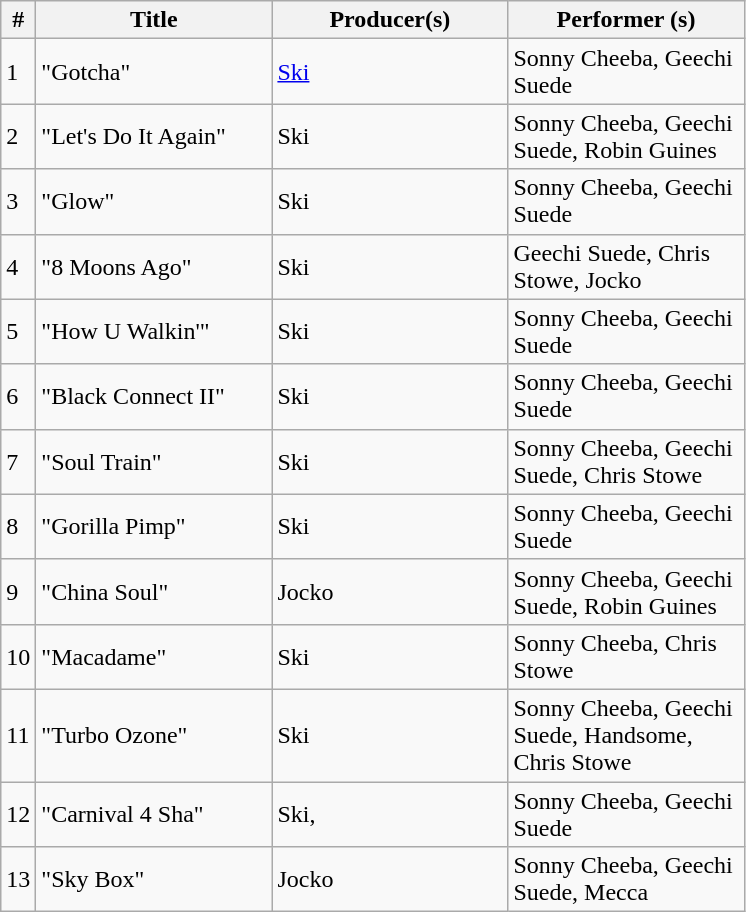<table class="wikitable">
<tr>
<th align="center">#</th>
<th align="center" width="150">Title</th>
<th align="center" width="150">Producer(s)</th>
<th align="center" width="150">Performer (s)</th>
</tr>
<tr>
<td>1</td>
<td>"Gotcha"</td>
<td><a href='#'>Ski</a></td>
<td>Sonny Cheeba, Geechi Suede</td>
</tr>
<tr>
<td>2</td>
<td>"Let's Do It Again"</td>
<td>Ski</td>
<td>Sonny Cheeba, Geechi Suede, Robin Guines</td>
</tr>
<tr>
<td>3</td>
<td>"Glow"</td>
<td>Ski</td>
<td>Sonny Cheeba, Geechi Suede</td>
</tr>
<tr>
<td>4</td>
<td>"8 Moons Ago"</td>
<td>Ski</td>
<td>Geechi Suede, Chris Stowe, Jocko</td>
</tr>
<tr>
<td>5</td>
<td>"How U Walkin'"</td>
<td>Ski</td>
<td>Sonny Cheeba, Geechi Suede</td>
</tr>
<tr>
<td>6</td>
<td>"Black Connect II"</td>
<td>Ski</td>
<td>Sonny Cheeba, Geechi Suede</td>
</tr>
<tr>
<td>7</td>
<td>"Soul Train"</td>
<td>Ski</td>
<td>Sonny Cheeba, Geechi Suede, Chris Stowe</td>
</tr>
<tr>
<td>8</td>
<td>"Gorilla Pimp"</td>
<td>Ski</td>
<td>Sonny Cheeba, Geechi Suede</td>
</tr>
<tr>
<td>9</td>
<td>"China Soul"</td>
<td>Jocko</td>
<td>Sonny Cheeba, Geechi Suede, Robin Guines</td>
</tr>
<tr>
<td>10</td>
<td>"Macadame"</td>
<td>Ski</td>
<td>Sonny Cheeba, Chris Stowe</td>
</tr>
<tr>
<td>11</td>
<td>"Turbo Ozone"</td>
<td>Ski</td>
<td>Sonny Cheeba, Geechi Suede, Handsome, Chris Stowe</td>
</tr>
<tr>
<td>12</td>
<td>"Carnival 4 Sha"</td>
<td>Ski,</td>
<td>Sonny Cheeba, Geechi Suede</td>
</tr>
<tr>
<td>13</td>
<td>"Sky Box"</td>
<td>Jocko</td>
<td>Sonny Cheeba, Geechi Suede, Mecca</td>
</tr>
</table>
